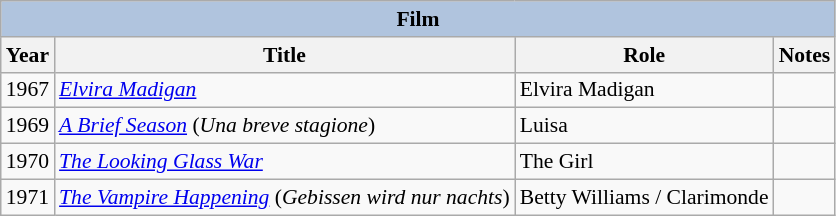<table class="wikitable" style="font-size: 90%;">
<tr>
<th colspan="4" style="background: LightSteelBlue;">Film</th>
</tr>
<tr>
<th>Year</th>
<th>Title</th>
<th>Role</th>
<th>Notes</th>
</tr>
<tr>
<td>1967</td>
<td><em><a href='#'>Elvira Madigan</a></em></td>
<td>Elvira Madigan</td>
<td></td>
</tr>
<tr>
<td>1969</td>
<td><em><a href='#'>A Brief Season</a></em> (<em>Una breve stagione</em>)</td>
<td>Luisa</td>
<td></td>
</tr>
<tr>
<td>1970</td>
<td><em><a href='#'>The Looking Glass War</a></em></td>
<td>The Girl</td>
<td></td>
</tr>
<tr>
<td>1971</td>
<td><em><a href='#'>The Vampire Happening</a></em> (<em>Gebissen wird nur nachts</em>)</td>
<td>Betty Williams / Clarimonde</td>
<td></td>
</tr>
</table>
